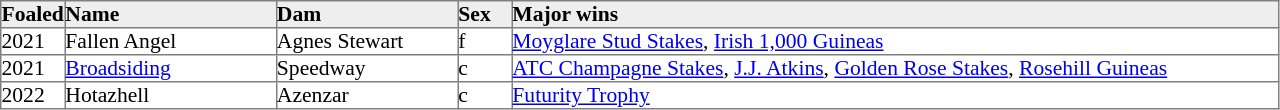<table border="1" cellpadding="0" style="border-collapse: collapse; font-size:90%">
<tr style="background:#eee;">
<td style="width:35px;"><strong>Foaled</strong></td>
<td style="width:140px;"><strong>Name</strong></td>
<td style="width:120px;"><strong>Dam</strong></td>
<td style="width:35px;"><strong>Sex</strong></td>
<td style="width:510px;"><strong>Major wins</strong></td>
</tr>
<tr>
<td>2021</td>
<td>Fallen Angel</td>
<td>Agnes Stewart</td>
<td>f</td>
<td><a href='#'>Moyglare Stud Stakes</a>, <a href='#'>Irish 1,000 Guineas</a></td>
</tr>
<tr>
<td>2021</td>
<td><a href='#'>Broadsiding</a></td>
<td>Speedway</td>
<td>c</td>
<td><a href='#'>ATC Champagne Stakes</a>, <a href='#'>J.J. Atkins</a>, <a href='#'>Golden Rose Stakes</a>, <a href='#'>Rosehill Guineas</a></td>
</tr>
<tr>
<td>2022</td>
<td>Hotazhell</td>
<td>Azenzar</td>
<td>c</td>
<td><a href='#'>Futurity Trophy</a></td>
</tr>
</table>
